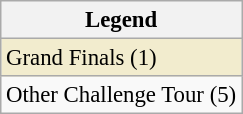<table class="wikitable" style="font-size:95%;">
<tr>
<th>Legend</th>
</tr>
<tr style="background:#f2ecce;">
<td>Grand Finals (1)</td>
</tr>
<tr>
<td>Other Challenge Tour (5)</td>
</tr>
</table>
